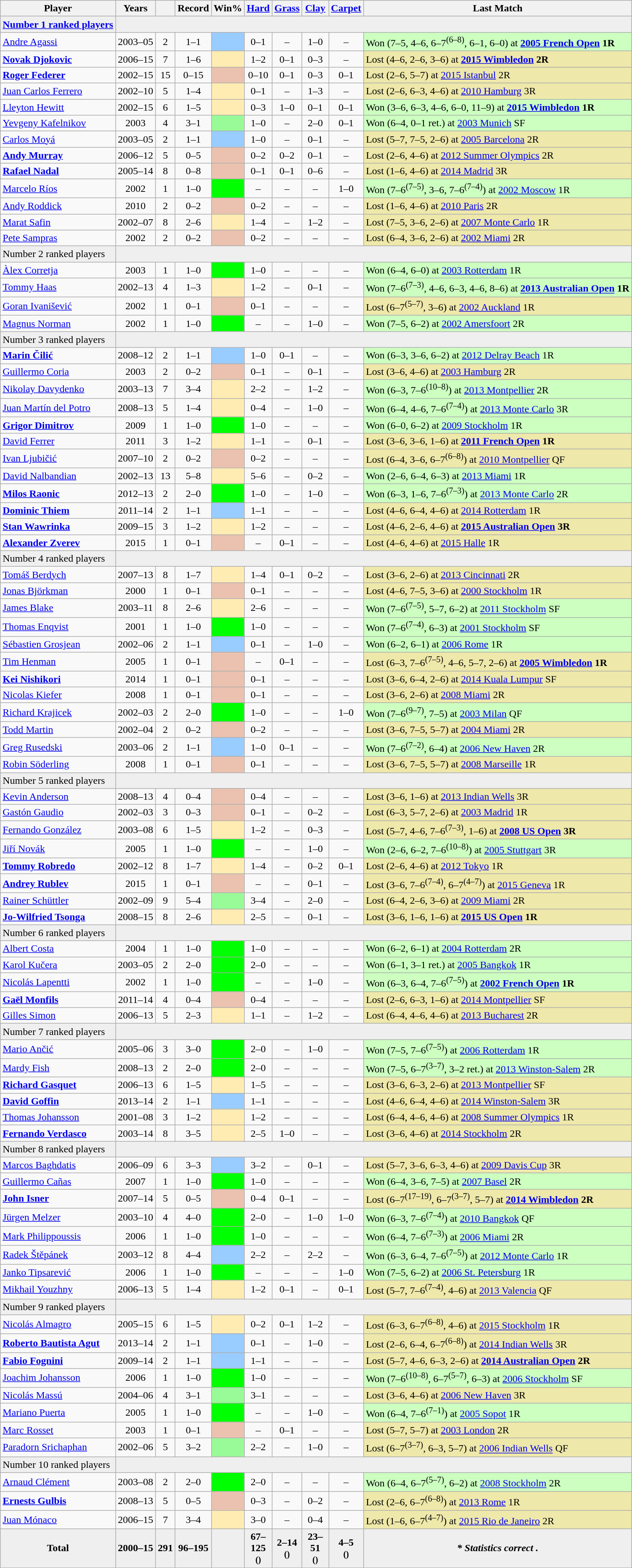<table class="wikitable sortable" style=text-align:center>
<tr>
<th>Player</th>
<th>Years</th>
<th></th>
<th width=40 data-sort-type="number">Record</th>
<th>Win%</th>
<th width=35 data-sort-type="number"><a href='#'>Hard</a></th>
<th width=35 data-sort-type="number"><a href='#'>Grass</a></th>
<th width=35 data-sort-type="number"><a href='#'>Clay</a></th>
<th width=35><a href='#'>Carpet</a></th>
<th>Last Match</th>
</tr>
<tr bgcolor=efefef class="sortbottom">
<td align=left><a href='#'><strong>Number 1 ranked players</strong></a></td>
<td colspan="9"></td>
</tr>
<tr>
<td align=left> <a href='#'>Andre Agassi</a></td>
<td>2003–05</td>
<td>2</td>
<td>1–1</td>
<td bgcolor=#99ccff></td>
<td>0–1</td>
<td>–</td>
<td>1–0</td>
<td>–</td>
<td bgcolor=ccffc align=left>Won (7–5, 4–6, 6–7<sup>(6–8)</sup>, 6–1, 6–0) at <strong><a href='#'>2005 French Open</a> 1R</strong></td>
</tr>
<tr>
<td align=left> <strong><a href='#'>Novak Djokovic</a></strong></td>
<td>2006–15</td>
<td>7</td>
<td>1–6</td>
<td bgcolor=FFECB2></td>
<td>1–2</td>
<td>0–1</td>
<td>0–3</td>
<td>–</td>
<td bgcolor=eee8AA align=left>Lost (4–6, 2–6, 3–6) at <strong><a href='#'>2015 Wimbledon</a> 2R</strong></td>
</tr>
<tr>
<td align=left> <strong><a href='#'>Roger Federer</a></strong></td>
<td>2002–15</td>
<td>15</td>
<td>0–15</td>
<td bgcolor=EBC2AF></td>
<td>0–10</td>
<td>0–1</td>
<td>0–3</td>
<td>0–1</td>
<td bgcolor=eee8AA align=left>Lost (2–6, 5–7) at <a href='#'>2015 Istanbul</a> 2R</td>
</tr>
<tr>
<td align=left> <a href='#'>Juan Carlos Ferrero</a></td>
<td>2002–10</td>
<td>5</td>
<td>1–4</td>
<td bgcolor=FFECB2></td>
<td>0–1</td>
<td>–</td>
<td>1–3</td>
<td>–</td>
<td bgcolor=eee8AA align=left>Lost (2–6, 6–3, 4–6) at <a href='#'>2010 Hamburg</a> 3R</td>
</tr>
<tr>
<td align=left> <a href='#'>Lleyton Hewitt</a></td>
<td>2002–15</td>
<td>6</td>
<td>1–5</td>
<td bgcolor=FFECB2></td>
<td>0–3</td>
<td>1–0</td>
<td>0–1</td>
<td>0–1</td>
<td bgcolor=ccffc align=left>Won (3–6, 6–3, 4–6, 6–0, 11–9) at <strong><a href='#'>2015 Wimbledon</a> 1R</strong></td>
</tr>
<tr>
<td align=left> <a href='#'>Yevgeny Kafelnikov</a></td>
<td>2003</td>
<td>4</td>
<td>3–1</td>
<td bgcolor=#98fb98></td>
<td>1–0</td>
<td>–</td>
<td>2–0</td>
<td>0–1</td>
<td bgcolor=ccffc align=left>Won (6–4, 0–1 ret.) at <a href='#'>2003 Munich</a> SF</td>
</tr>
<tr>
<td align=left> <a href='#'>Carlos Moyá</a></td>
<td>2003–05</td>
<td>2</td>
<td>1–1</td>
<td bgcolor=#99ccff></td>
<td>1–0</td>
<td>–</td>
<td>0–1</td>
<td>–</td>
<td bgcolor=eee8AA align=left>Lost (5–7, 7–5, 2–6) at <a href='#'>2005 Barcelona</a> 2R</td>
</tr>
<tr>
<td align=left> <strong><a href='#'>Andy Murray</a></strong></td>
<td>2006–12</td>
<td>5</td>
<td>0–5</td>
<td bgcolor=EBC2AF></td>
<td>0–2</td>
<td>0–2</td>
<td>0–1</td>
<td>–</td>
<td bgcolor=eee8AA align=left>Lost (2–6, 4–6) at <a href='#'>2012 Summer Olympics</a> 2R</td>
</tr>
<tr>
<td align=left> <strong><a href='#'>Rafael Nadal</a></strong></td>
<td>2005–14</td>
<td>8</td>
<td>0–8</td>
<td bgcolor=EBC2AF></td>
<td>0–1</td>
<td>0–1</td>
<td>0–6</td>
<td>–</td>
<td bgcolor=eee8AA align=left>Lost (1–6, 4–6) at <a href='#'>2014 Madrid</a> 3R</td>
</tr>
<tr>
<td align=left> <a href='#'>Marcelo Ríos</a></td>
<td>2002</td>
<td>1</td>
<td>1–0</td>
<td bgcolor=lime></td>
<td>–</td>
<td>–</td>
<td>–</td>
<td>1–0</td>
<td bgcolor=ccffc align=left>Won (7–6<sup>(7–5)</sup>, 3–6, 7–6<sup>(7–4)</sup>) at <a href='#'>2002 Moscow</a> 1R</td>
</tr>
<tr>
<td align=left> <a href='#'>Andy Roddick</a></td>
<td>2010</td>
<td>2</td>
<td>0–2</td>
<td bgcolor=EBC2AF></td>
<td>0–2</td>
<td>–</td>
<td>–</td>
<td>–</td>
<td bgcolor=eee8AA align=left>Lost (1–6, 4–6) at <a href='#'>2010 Paris</a> 2R</td>
</tr>
<tr>
<td align=left> <a href='#'>Marat Safin</a></td>
<td>2002–07</td>
<td>8</td>
<td>2–6</td>
<td bgcolor=FFECB2></td>
<td>1–4</td>
<td>–</td>
<td>1–2</td>
<td>–</td>
<td bgcolor=eee8AA align=left>Lost (7–5, 3–6, 2–6) at <a href='#'>2007 Monte Carlo</a> 1R</td>
</tr>
<tr>
<td align=left> <a href='#'>Pete Sampras</a></td>
<td>2002</td>
<td>2</td>
<td>0–2</td>
<td bgcolor=EBC2AF></td>
<td>0–2</td>
<td>–</td>
<td>–</td>
<td>–</td>
<td bgcolor=eee8AA align=left>Lost (6–4, 3–6, 2–6) at <a href='#'>2002 Miami</a> 2R</td>
</tr>
<tr bgcolor=efefef class="sortbottom">
<td align=left>Number 2 ranked players</td>
<td colspan=9></td>
</tr>
<tr>
<td align=left> <a href='#'>Àlex Corretja</a></td>
<td>2003</td>
<td>1</td>
<td>1–0</td>
<td bgcolor=lime></td>
<td>1–0</td>
<td>–</td>
<td>–</td>
<td>–</td>
<td bgcolor=ccffc align=left>Won (6–4, 6–0) at <a href='#'>2003 Rotterdam</a> 1R</td>
</tr>
<tr>
<td align=left> <a href='#'>Tommy Haas</a></td>
<td>2002–13</td>
<td>4</td>
<td>1–3</td>
<td bgcolor=FFECB2></td>
<td>1–2</td>
<td>–</td>
<td>0–1</td>
<td>–</td>
<td bgcolor=ccffc align=left>Won (7–6<sup>(7–3)</sup>, 4–6, 6–3, 4–6, 8–6) at <strong><a href='#'>2013 Australian Open</a> 1R</strong></td>
</tr>
<tr>
<td align=left> <a href='#'>Goran Ivanišević</a></td>
<td>2002</td>
<td>1</td>
<td>0–1</td>
<td bgcolor=EBC2AF></td>
<td>0–1</td>
<td>–</td>
<td>–</td>
<td>–</td>
<td bgcolor=eee8AA align=left>Lost (6–7<sup>(5–7)</sup>, 3–6) at <a href='#'>2002 Auckland</a> 1R</td>
</tr>
<tr>
<td align=left> <a href='#'>Magnus Norman</a></td>
<td>2002</td>
<td>1</td>
<td>1–0</td>
<td bgcolor=lime></td>
<td>–</td>
<td>–</td>
<td>1–0</td>
<td>–</td>
<td bgcolor=ccffc align=left>Won (7–5, 6–2) at <a href='#'>2002 Amersfoort</a> 2R</td>
</tr>
<tr bgcolor=efefef class="sortbottom">
<td align=left>Number 3 ranked players</td>
<td colspan=9></td>
</tr>
<tr>
<td align=left> <strong><a href='#'>Marin Čilić</a></strong></td>
<td>2008–12</td>
<td>2</td>
<td>1–1</td>
<td bgcolor=#99ccff></td>
<td>1–0</td>
<td>0–1</td>
<td>–</td>
<td>–</td>
<td bgcolor=ccffc align=left>Won (6–3, 3–6, 6–2) at <a href='#'>2012 Delray Beach</a> 1R</td>
</tr>
<tr>
<td align=left> <a href='#'>Guillermo Coria</a></td>
<td>2003</td>
<td>2</td>
<td>0–2</td>
<td bgcolor=EBC2AF></td>
<td>0–1</td>
<td>–</td>
<td>0–1</td>
<td>–</td>
<td bgcolor=eee8AA align=left>Lost (3–6, 4–6) at <a href='#'>2003 Hamburg</a> 2R</td>
</tr>
<tr>
<td align=left> <a href='#'>Nikolay Davydenko</a></td>
<td>2003–13</td>
<td>7</td>
<td>3–4</td>
<td bgcolor=FFECB2></td>
<td>2–2</td>
<td>–</td>
<td>1–2</td>
<td>–</td>
<td bgcolor=ccffc align=left>Won (6–3, 7–6<sup>(10–8)</sup>) at <a href='#'>2013 Montpellier</a> 2R</td>
</tr>
<tr>
<td align=left> <a href='#'>Juan Martín del Potro</a></td>
<td>2008–13</td>
<td>5</td>
<td>1–4</td>
<td bgcolor=FFECB2></td>
<td>0–4</td>
<td>–</td>
<td>1–0</td>
<td>–</td>
<td bgcolor=ccffc align=left>Won (6–4, 4–6, 7–6<sup>(7–4)</sup>) at <a href='#'>2013 Monte Carlo</a> 3R</td>
</tr>
<tr>
<td align=left> <strong><a href='#'>Grigor Dimitrov</a></strong></td>
<td>2009</td>
<td>1</td>
<td>1–0</td>
<td bgcolor=lime></td>
<td>1–0</td>
<td>–</td>
<td>–</td>
<td>–</td>
<td bgcolor=ccffc align=left>Won (6–0, 6–2) at <a href='#'>2009 Stockholm</a> 1R</td>
</tr>
<tr>
<td align=left> <a href='#'>David Ferrer</a></td>
<td>2011</td>
<td>3</td>
<td>1–2</td>
<td bgcolor=FFECB2></td>
<td>1–1</td>
<td>–</td>
<td>0–1</td>
<td>–</td>
<td bgcolor=eee8AA align=left>Lost (3–6, 3–6, 1–6) at <strong><a href='#'>2011 French Open</a> 1R</strong></td>
</tr>
<tr>
<td align=left> <a href='#'>Ivan Ljubičić</a></td>
<td>2007–10</td>
<td>2</td>
<td>0–2</td>
<td bgcolor=EBC2AF></td>
<td>0–2</td>
<td>–</td>
<td>–</td>
<td>–</td>
<td bgcolor=eee8AA align=left>Lost (6–4, 3–6, 6–7<sup>(6–8)</sup>) at <a href='#'>2010 Montpellier</a> QF</td>
</tr>
<tr>
<td align=left> <a href='#'>David Nalbandian</a></td>
<td>2002–13</td>
<td>13</td>
<td>5–8</td>
<td bgcolor=FFECB2></td>
<td>5–6</td>
<td>–</td>
<td>0–2</td>
<td>–</td>
<td bgcolor=ccffc align=left>Won (2–6, 6–4, 6–3) at <a href='#'>2013 Miami</a> 1R</td>
</tr>
<tr>
<td align=left> <strong><a href='#'>Milos Raonic</a></strong></td>
<td>2012–13</td>
<td>2</td>
<td>2–0</td>
<td bgcolor=lime></td>
<td>1–0</td>
<td>–</td>
<td>1–0</td>
<td>–</td>
<td bgcolor=ccffc align=left>Won (6–3, 1–6, 7–6<sup>(7–3)</sup>) at <a href='#'>2013 Monte Carlo</a> 2R</td>
</tr>
<tr>
<td align=left> <strong><a href='#'>Dominic Thiem</a></strong></td>
<td>2011–14</td>
<td>2</td>
<td>1–1</td>
<td bgcolor=#99ccff></td>
<td>1–1</td>
<td>–</td>
<td>–</td>
<td>–</td>
<td bgcolor=eee8AA align=left>Lost (4–6, 6–4, 4–6) at <a href='#'>2014 Rotterdam</a> 1R</td>
</tr>
<tr>
<td align=left> <strong><a href='#'>Stan Wawrinka</a></strong></td>
<td>2009–15</td>
<td>3</td>
<td>1–2</td>
<td bgcolor=FFECB2></td>
<td>1–2</td>
<td>–</td>
<td>–</td>
<td>–</td>
<td bgcolor=eee8AA align=left>Lost (4–6, 2–6, 4–6) at <strong><a href='#'>2015 Australian Open</a> 3R</strong></td>
</tr>
<tr>
<td align=left> <strong><a href='#'>Alexander Zverev</a></strong></td>
<td>2015</td>
<td>1</td>
<td>0–1</td>
<td bgcolor=EBC2AF></td>
<td>–</td>
<td>0–1</td>
<td>–</td>
<td>–</td>
<td bgcolor=eee8AA align=left>Lost (4–6, 4–6) at <a href='#'>2015 Halle</a> 1R</td>
</tr>
<tr bgcolor=efefef class="sortbottom">
<td align=left>Number 4 ranked players</td>
<td colspan=9></td>
</tr>
<tr>
<td align=left> <a href='#'>Tomáš Berdych</a></td>
<td>2007–13</td>
<td>8</td>
<td>1–7</td>
<td bgcolor=FFECB2></td>
<td>1–4</td>
<td>0–1</td>
<td>0–2</td>
<td>–</td>
<td bgcolor=eee8AA align=left>Lost (3–6, 2–6) at <a href='#'>2013 Cincinnati</a> 2R</td>
</tr>
<tr>
<td align=left> <a href='#'>Jonas Björkman</a></td>
<td>2000</td>
<td>1</td>
<td>0–1</td>
<td bgcolor=EBC2AF></td>
<td>0–1</td>
<td>–</td>
<td>–</td>
<td>–</td>
<td bgcolor=eee8AA align=left>Lost (4–6, 7–5, 3–6) at <a href='#'>2000 Stockholm</a> 1R</td>
</tr>
<tr>
<td align=left> <a href='#'>James Blake</a></td>
<td>2003–11</td>
<td>8</td>
<td>2–6</td>
<td bgcolor=FFECB2></td>
<td>2–6</td>
<td>–</td>
<td>–</td>
<td>–</td>
<td bgcolor=ccffc align=left>Won (7–6<sup>(7–5)</sup>, 5–7, 6–2) at <a href='#'>2011 Stockholm</a> SF</td>
</tr>
<tr>
<td align=left> <a href='#'>Thomas Enqvist</a></td>
<td>2001</td>
<td>1</td>
<td>1–0</td>
<td bgcolor=lime></td>
<td>1–0</td>
<td>–</td>
<td>–</td>
<td>–</td>
<td bgcolor=ccffc align=left>Won (7–6<sup>(7–4)</sup>, 6–3) at <a href='#'>2001 Stockholm</a> SF</td>
</tr>
<tr>
<td align=left> <a href='#'>Sébastien Grosjean</a></td>
<td>2002–06</td>
<td>2</td>
<td>1–1</td>
<td bgcolor=#99ccff></td>
<td>0–1</td>
<td>–</td>
<td>1–0</td>
<td>–</td>
<td bgcolor=ccffc align=left>Won (6–2, 6–1) at <a href='#'>2006 Rome</a> 1R</td>
</tr>
<tr>
<td align=left> <a href='#'>Tim Henman</a></td>
<td>2005</td>
<td>1</td>
<td>0–1</td>
<td bgcolor=EBC2AF></td>
<td>–</td>
<td>0–1</td>
<td>–</td>
<td>–</td>
<td bgcolor=eee8AA align=left>Lost (6–3, 7–6<sup>(7–5)</sup>, 4–6, 5–7, 2–6) at <strong><a href='#'>2005 Wimbledon</a> 1R</strong></td>
</tr>
<tr>
<td align=left> <strong><a href='#'>Kei Nishikori</a></strong></td>
<td>2014</td>
<td>1</td>
<td>0–1</td>
<td bgcolor=EBC2AF></td>
<td>0–1</td>
<td>–</td>
<td>–</td>
<td>–</td>
<td bgcolor=eee8AA align=left>Lost (3–6, 6–4, 2–6) at <a href='#'>2014 Kuala Lumpur</a> SF</td>
</tr>
<tr>
<td align=left> <a href='#'>Nicolas Kiefer</a></td>
<td>2008</td>
<td>1</td>
<td>0–1</td>
<td bgcolor=EBC2AF></td>
<td>0–1</td>
<td>–</td>
<td>–</td>
<td>–</td>
<td bgcolor=eee8AA align=left>Lost (3–6, 2–6) at <a href='#'>2008 Miami</a> 2R</td>
</tr>
<tr>
<td align=left> <a href='#'>Richard Krajicek</a></td>
<td>2002–03</td>
<td>2</td>
<td>2–0</td>
<td bgcolor=lime></td>
<td>1–0</td>
<td>–</td>
<td>–</td>
<td>1–0</td>
<td bgcolor=ccffc align=left>Won (7–6<sup>(9–7)</sup>, 7–5) at <a href='#'>2003 Milan</a> QF</td>
</tr>
<tr>
<td align=left> <a href='#'>Todd Martin</a></td>
<td>2002–04</td>
<td>2</td>
<td>0–2</td>
<td bgcolor=EBC2AF></td>
<td>0–2</td>
<td>–</td>
<td>–</td>
<td>–</td>
<td bgcolor=eee8AA align=left>Lost (3–6, 7–5, 5–7) at <a href='#'>2004 Miami</a> 2R</td>
</tr>
<tr>
<td align=left> <a href='#'>Greg Rusedski</a></td>
<td>2003–06</td>
<td>2</td>
<td>1–1</td>
<td bgcolor=#99ccff></td>
<td>1–0</td>
<td>0–1</td>
<td>–</td>
<td>–</td>
<td bgcolor=ccffc align=left>Won (7–6<sup>(7–2)</sup>, 6–4) at <a href='#'>2006 New Haven</a> 2R</td>
</tr>
<tr>
<td align=left> <a href='#'>Robin Söderling</a></td>
<td>2008</td>
<td>1</td>
<td>0–1</td>
<td bgcolor=EBC2AF></td>
<td>0–1</td>
<td>–</td>
<td>–</td>
<td>–</td>
<td bgcolor=eee8AA align=left>Lost (3–6, 7–5, 5–7) at <a href='#'>2008 Marseille</a> 1R</td>
</tr>
<tr bgcolor=efefef class="sortbottom">
<td align=left>Number 5 ranked players</td>
<td colspan=9></td>
</tr>
<tr>
<td align=left> <a href='#'>Kevin Anderson</a></td>
<td>2008–13</td>
<td>4</td>
<td>0–4</td>
<td bgcolor=EBC2AF></td>
<td>0–4</td>
<td>–</td>
<td>–</td>
<td>–</td>
<td bgcolor=eee8AA align=left>Lost (3–6, 1–6) at <a href='#'>2013 Indian Wells</a> 3R</td>
</tr>
<tr>
<td align=left> <a href='#'>Gastón Gaudio</a></td>
<td>2002–03</td>
<td>3</td>
<td>0–3</td>
<td bgcolor=EBC2AF></td>
<td>0–1</td>
<td>–</td>
<td>0–2</td>
<td>–</td>
<td bgcolor=eee8AA align=left>Lost (6–3, 5–7, 2–6) at <a href='#'>2003 Madrid</a> 1R</td>
</tr>
<tr>
<td align=left> <a href='#'>Fernando González</a></td>
<td>2003–08</td>
<td>6</td>
<td>1–5</td>
<td bgcolor=FFECB2></td>
<td>1–2</td>
<td>–</td>
<td>0–3</td>
<td>–</td>
<td bgcolor=eee8AA align=left>Lost (5–7, 4–6, 7–6<sup>(7–3)</sup>, 1–6) at <strong><a href='#'>2008 US Open</a> 3R</strong></td>
</tr>
<tr>
<td align=left> <a href='#'>Jiří Novák</a></td>
<td>2005</td>
<td>1</td>
<td>1–0</td>
<td bgcolor=lime></td>
<td>–</td>
<td>–</td>
<td>1–0</td>
<td>–</td>
<td bgcolor=ccffc align=left>Won (2–6, 6–2, 7–6<sup>(10–8)</sup>) at <a href='#'>2005 Stuttgart</a> 3R</td>
</tr>
<tr>
<td align=left> <strong><a href='#'>Tommy Robredo</a></strong></td>
<td>2002–12</td>
<td>8</td>
<td>1–7</td>
<td bgcolor=FFECB2></td>
<td>1–4</td>
<td>–</td>
<td>0–2</td>
<td>0–1</td>
<td bgcolor=eee8AA align=left>Lost (2–6, 4–6) at <a href='#'>2012 Tokyo</a> 1R</td>
</tr>
<tr>
<td align=left> <strong><a href='#'>Andrey Rublev</a></strong></td>
<td>2015</td>
<td>1</td>
<td>0–1</td>
<td bgcolor=EBC2AF></td>
<td>–</td>
<td>–</td>
<td>0–1</td>
<td>–</td>
<td bgcolor=eee8AA align=left>Lost (3–6, 7–6<sup>(7–4)</sup>, 6–7<sup>(4–7)</sup>) at <a href='#'>2015 Geneva</a> 1R</td>
</tr>
<tr>
<td align=left> <a href='#'>Rainer Schüttler</a></td>
<td>2002–09</td>
<td>9</td>
<td>5–4</td>
<td bgcolor=#98FB98></td>
<td>3–4</td>
<td>–</td>
<td>2–0</td>
<td>–</td>
<td bgcolor=eee8AA align=left>Lost (6–4, 2–6, 3–6) at <a href='#'>2009 Miami</a> 2R</td>
</tr>
<tr>
<td align=left> <strong><a href='#'>Jo-Wilfried Tsonga</a></strong></td>
<td>2008–15</td>
<td>8</td>
<td>2–6</td>
<td bgcolor=FFECB2></td>
<td>2–5</td>
<td>–</td>
<td>0–1</td>
<td>–</td>
<td bgcolor=eee8AA align=left>Lost (3–6, 1–6, 1–6) at <strong><a href='#'>2015 US Open</a> 1R</strong></td>
</tr>
<tr bgcolor=efefef class="sortbottom">
<td align=left>Number 6 ranked players</td>
<td colspan=9></td>
</tr>
<tr>
<td align=left> <a href='#'>Albert Costa</a></td>
<td>2004</td>
<td>1</td>
<td>1–0</td>
<td bgcolor=lime></td>
<td>1–0</td>
<td>–</td>
<td>–</td>
<td>–</td>
<td bgcolor=ccffc align=left>Won (6–2, 6–1) at <a href='#'>2004 Rotterdam</a> 2R</td>
</tr>
<tr>
<td align=left> <a href='#'>Karol Kučera</a></td>
<td>2003–05</td>
<td>2</td>
<td>2–0</td>
<td bgcolor=lime></td>
<td>2–0</td>
<td>–</td>
<td>–</td>
<td>–</td>
<td bgcolor=ccffc align=left>Won (6–1, 3–1 ret.) at <a href='#'>2005 Bangkok</a> 1R</td>
</tr>
<tr>
<td align=left> <a href='#'>Nicolás Lapentti</a></td>
<td>2002</td>
<td>1</td>
<td>1–0</td>
<td bgcolor=lime></td>
<td>–</td>
<td>–</td>
<td>1–0</td>
<td>–</td>
<td bgcolor=ccffc align=left>Won (6–3, 6–4, 7–6<sup>(7–5)</sup>) at <strong><a href='#'>2002 French Open</a> 1R</strong></td>
</tr>
<tr>
<td align=left> <strong><a href='#'>Gaël Monfils</a></strong></td>
<td>2011–14</td>
<td>4</td>
<td>0–4</td>
<td bgcolor=EBC2AF></td>
<td>0–4</td>
<td>–</td>
<td>–</td>
<td>–</td>
<td bgcolor=eee8AA align=left>Lost (2–6, 6–3, 1–6) at <a href='#'>2014 Montpellier</a> SF</td>
</tr>
<tr>
<td align=left> <a href='#'>Gilles Simon</a></td>
<td>2006–13</td>
<td>5</td>
<td>2–3</td>
<td bgcolor=FFECB2></td>
<td>1–1</td>
<td>–</td>
<td>1–2</td>
<td>–</td>
<td bgcolor=eee8AA align=left>Lost (6–4, 4–6, 4–6) at <a href='#'>2013 Bucharest</a> 2R</td>
</tr>
<tr bgcolor=efefef class="sortbottom">
<td align=left>Number 7 ranked players</td>
<td colspan=9></td>
</tr>
<tr>
<td align=left> <a href='#'>Mario Ančić</a></td>
<td>2005–06</td>
<td>3</td>
<td>3–0</td>
<td bgcolor=lime></td>
<td>2–0</td>
<td>–</td>
<td>1–0</td>
<td>–</td>
<td bgcolor=ccffc align=left>Won (7–5, 7–6<sup>(7–5)</sup>) at <a href='#'>2006 Rotterdam</a> 1R</td>
</tr>
<tr>
<td align=left> <a href='#'>Mardy Fish</a></td>
<td>2008–13</td>
<td>2</td>
<td>2–0</td>
<td bgcolor=lime></td>
<td>2–0</td>
<td>–</td>
<td>–</td>
<td>–</td>
<td bgcolor=ccffc align=left>Won (7–5, 6–7<sup>(3–7)</sup>, 3–2 ret.) at <a href='#'>2013 Winston-Salem</a> 2R</td>
</tr>
<tr>
<td align=left> <strong><a href='#'>Richard Gasquet</a></strong></td>
<td>2006–13</td>
<td>6</td>
<td>1–5</td>
<td bgcolor=FFECB2></td>
<td>1–5</td>
<td>–</td>
<td>–</td>
<td>–</td>
<td bgcolor=eee8AA align=left>Lost (3–6, 6–3, 2–6) at <a href='#'>2013 Montpellier</a> SF</td>
</tr>
<tr>
<td align=left> <strong><a href='#'>David Goffin</a></strong></td>
<td>2013–14</td>
<td>2</td>
<td>1–1</td>
<td bgcolor=#99ccff></td>
<td>1–1</td>
<td>–</td>
<td>–</td>
<td>–</td>
<td bgcolor=eee8AA align=left>Lost (4–6, 6–4, 4–6) at <a href='#'>2014 Winston-Salem</a> 3R</td>
</tr>
<tr>
<td align=left> <a href='#'>Thomas Johansson</a></td>
<td>2001–08</td>
<td>3</td>
<td>1–2</td>
<td bgcolor=FFECB2></td>
<td>1–2</td>
<td>–</td>
<td>–</td>
<td>–</td>
<td bgcolor=eee8AA align=left>Lost (6–4, 4–6, 4–6) at <a href='#'>2008 Summer Olympics</a> 1R</td>
</tr>
<tr>
<td align=left> <strong><a href='#'>Fernando Verdasco</a></strong></td>
<td>2003–14</td>
<td>8</td>
<td>3–5</td>
<td bgcolor=FFECB2></td>
<td>2–5</td>
<td>1–0</td>
<td>–</td>
<td>–</td>
<td bgcolor=eee8AA align=left>Lost (3–6, 4–6) at <a href='#'>2014 Stockholm</a> 2R</td>
</tr>
<tr bgcolor=efefef class="sortbottom">
<td align=left>Number 8 ranked players</td>
<td colspan=9></td>
</tr>
<tr>
<td align=left> <a href='#'>Marcos Baghdatis</a></td>
<td>2006–09</td>
<td>6</td>
<td>3–3</td>
<td bgcolor=#99ccff></td>
<td>3–2</td>
<td>–</td>
<td>0–1</td>
<td>–</td>
<td bgcolor=eee8AA align=left>Lost (5–7, 3–6, 6–3, 4–6) at <a href='#'>2009 Davis Cup</a> 3R</td>
</tr>
<tr>
<td align=left> <a href='#'>Guillermo Cañas</a></td>
<td>2007</td>
<td>1</td>
<td>1–0</td>
<td bgcolor=lime></td>
<td>1–0</td>
<td>–</td>
<td>–</td>
<td>–</td>
<td bgcolor=ccffc align=left>Won (6–4, 3–6, 7–5) at <a href='#'>2007 Basel</a> 2R</td>
</tr>
<tr>
<td align=left> <strong><a href='#'>John Isner</a></strong></td>
<td>2007–14</td>
<td>5</td>
<td>0–5</td>
<td bgcolor=EBC2AF></td>
<td>0–4</td>
<td>0–1</td>
<td>–</td>
<td>–</td>
<td bgcolor=eee8AA align=left>Lost (6–7<sup>(17–19)</sup>, 6–7<sup>(3–7)</sup>, 5–7) at <strong><a href='#'>2014 Wimbledon</a> 2R</strong></td>
</tr>
<tr>
<td align=left> <a href='#'>Jürgen Melzer</a></td>
<td>2003–10</td>
<td>4</td>
<td>4–0</td>
<td bgcolor=lime></td>
<td>2–0</td>
<td>–</td>
<td>1–0</td>
<td>1–0</td>
<td bgcolor=ccffc align=left>Won (6–3, 7–6<sup>(7–4)</sup>) at <a href='#'>2010 Bangkok</a> QF</td>
</tr>
<tr>
<td align=left> <a href='#'>Mark Philippoussis</a></td>
<td>2006</td>
<td>1</td>
<td>1–0</td>
<td bgcolor=lime></td>
<td>1–0</td>
<td>–</td>
<td>–</td>
<td>–</td>
<td bgcolor=ccffc align=left>Won (6–4, 7–6<sup>(7–3)</sup>) at <a href='#'>2006 Miami</a> 2R</td>
</tr>
<tr>
<td align=left> <a href='#'>Radek Štěpánek</a></td>
<td>2003–12</td>
<td>8</td>
<td>4–4</td>
<td bgcolor=#99ccff></td>
<td>2–2</td>
<td>–</td>
<td>2–2</td>
<td>–</td>
<td bgcolor=ccffc align=left>Won (6–3, 6–4, 7–6<sup>(7–5)</sup>) at <a href='#'>2012 Monte Carlo</a> 1R</td>
</tr>
<tr>
<td align=left> <a href='#'>Janko Tipsarević</a></td>
<td>2006</td>
<td>1</td>
<td>1–0</td>
<td bgcolor=lime></td>
<td>–</td>
<td>–</td>
<td>–</td>
<td>1–0</td>
<td bgcolor=ccffc align=left>Won (7–5, 6–2) at <a href='#'>2006 St. Petersburg</a> 1R</td>
</tr>
<tr>
<td align=left> <a href='#'>Mikhail Youzhny</a></td>
<td>2006–13</td>
<td>5</td>
<td>1–4</td>
<td bgcolor=FFECB2></td>
<td>1–2</td>
<td>0–1</td>
<td>–</td>
<td>0–1</td>
<td bgcolor=eee8AA align=left>Lost (5–7, 7–6<sup>(7–4)</sup>, 4–6) at <a href='#'>2013 Valencia</a> QF</td>
</tr>
<tr bgcolor=efefef class="sortbottom">
<td align=left>Number 9 ranked players</td>
<td colspan=9></td>
</tr>
<tr>
<td align=left> <a href='#'>Nicolás Almagro</a></td>
<td>2005–15</td>
<td>6</td>
<td>1–5</td>
<td bgcolor=FFECB2></td>
<td>0–2</td>
<td>0–1</td>
<td>1–2</td>
<td>–</td>
<td bgcolor=eee8AA align=left>Lost (6–3, 6–7<sup>(6–8)</sup>, 4–6) at <a href='#'>2015 Stockholm</a> 1R</td>
</tr>
<tr>
<td align=left> <strong><a href='#'>Roberto Bautista Agut</a></strong></td>
<td>2013–14</td>
<td>2</td>
<td>1–1</td>
<td bgcolor=#99ccff></td>
<td>0–1</td>
<td>–</td>
<td>1–0</td>
<td>–</td>
<td bgcolor=eee8AA align=left>Lost (2–6, 6–4, 6–7<sup>(6–8)</sup>) at <a href='#'>2014 Indian Wells</a> 3R</td>
</tr>
<tr>
<td align=left> <strong><a href='#'>Fabio Fognini</a></strong></td>
<td>2009–14</td>
<td>2</td>
<td>1–1</td>
<td bgcolor=#99ccff></td>
<td>1–1</td>
<td>–</td>
<td>–</td>
<td>–</td>
<td bgcolor=eee8AA align=left>Lost (5–7, 4–6, 6–3, 2–6) at <strong><a href='#'>2014 Australian Open</a> 2R</strong></td>
</tr>
<tr>
<td align=left> <a href='#'>Joachim Johansson</a></td>
<td>2006</td>
<td>1</td>
<td>1–0</td>
<td bgcolor=lime></td>
<td>1–0</td>
<td>–</td>
<td>–</td>
<td>–</td>
<td bgcolor=ccffc align=left>Won (7–6<sup>(10–8)</sup>, 6–7<sup>(5–7)</sup>, 6–3) at <a href='#'>2006 Stockholm</a> SF</td>
</tr>
<tr>
<td align=left> <a href='#'>Nicolás Massú</a></td>
<td>2004–06</td>
<td>4</td>
<td>3–1</td>
<td bgcolor=#98fb98></td>
<td>3–1</td>
<td>–</td>
<td>–</td>
<td>–</td>
<td bgcolor=eee8AA align=left>Lost (3–6, 4–6) at <a href='#'>2006 New Haven</a> 3R</td>
</tr>
<tr>
<td align=left> <a href='#'>Mariano Puerta</a></td>
<td>2005</td>
<td>1</td>
<td>1–0</td>
<td bgcolor=lime></td>
<td>–</td>
<td>–</td>
<td>1–0</td>
<td>–</td>
<td bgcolor=ccffc align=left>Won (6–4, 7–6<sup>(7–1)</sup>) at <a href='#'>2005 Sopot</a> 1R</td>
</tr>
<tr>
<td align=left> <a href='#'>Marc Rosset</a></td>
<td>2003</td>
<td>1</td>
<td>0–1</td>
<td bgcolor=EBC2AF></td>
<td>–</td>
<td>0–1</td>
<td>–</td>
<td>–</td>
<td bgcolor=eee8AA align=left>Lost (5–7, 5–7) at <a href='#'>2003 London</a> 2R</td>
</tr>
<tr>
<td align=left> <a href='#'>Paradorn Srichaphan</a></td>
<td>2002–06</td>
<td>5</td>
<td>3–2</td>
<td bgcolor=#98fb98></td>
<td>2–2</td>
<td>–</td>
<td>1–0</td>
<td>–</td>
<td bgcolor=eee8AA align=left>Lost (6–7<sup>(3–7)</sup>, 6–3, 5–7) at <a href='#'>2006 Indian Wells</a> QF</td>
</tr>
<tr bgcolor=efefef class="sortbottom">
<td align=left>Number 10 ranked players</td>
<td colspan=9></td>
</tr>
<tr>
<td align=left> <a href='#'>Arnaud Clément</a></td>
<td>2003–08</td>
<td>2</td>
<td>2–0</td>
<td bgcolor=lime></td>
<td>2–0</td>
<td>–</td>
<td>–</td>
<td>–</td>
<td bgcolor=ccffc align=left>Won (6–4, 6–7<sup>(5–7)</sup>, 6–2) at <a href='#'>2008 Stockholm</a> 2R</td>
</tr>
<tr>
<td align=left> <strong><a href='#'>Ernests Gulbis</a></strong></td>
<td>2008–13</td>
<td>5</td>
<td>0–5</td>
<td bgcolor=EBC2AF></td>
<td>0–3</td>
<td>–</td>
<td>0–2</td>
<td>–</td>
<td bgcolor=eee8AA align=left>Lost (2–6, 6–7<sup>(6–8)</sup>) at <a href='#'>2013 Rome</a> 1R</td>
</tr>
<tr>
<td align=left> <a href='#'>Juan Mónaco</a></td>
<td>2006–15</td>
<td>7</td>
<td>3–4</td>
<td bgcolor=FFECB2></td>
<td>3–0</td>
<td>–</td>
<td>0–4</td>
<td>–</td>
<td bgcolor=eee8AA align=left>Lost (1–6, 6–7<sup>(4–7)</sup>) at <a href='#'>2015 Rio de Janeiro</a> 2R</td>
</tr>
<tr bgcolor=efefef class="sortbottom">
<td><strong>Total</strong></td>
<td><strong>2000–15</strong></td>
<td><strong>291</strong></td>
<td><strong>96–195</strong></td>
<td><strong></strong></td>
<td><strong>67–125  <br><small>()</small></strong></td>
<td><strong>2–14 <br><small>()</small></strong></td>
<td><strong>23–51 <br><small>()</small></strong></td>
<td><strong>4–5 <br><small>()</small></strong></td>
<td><strong><em>* Statistics correct .</em></strong></td>
</tr>
</table>
